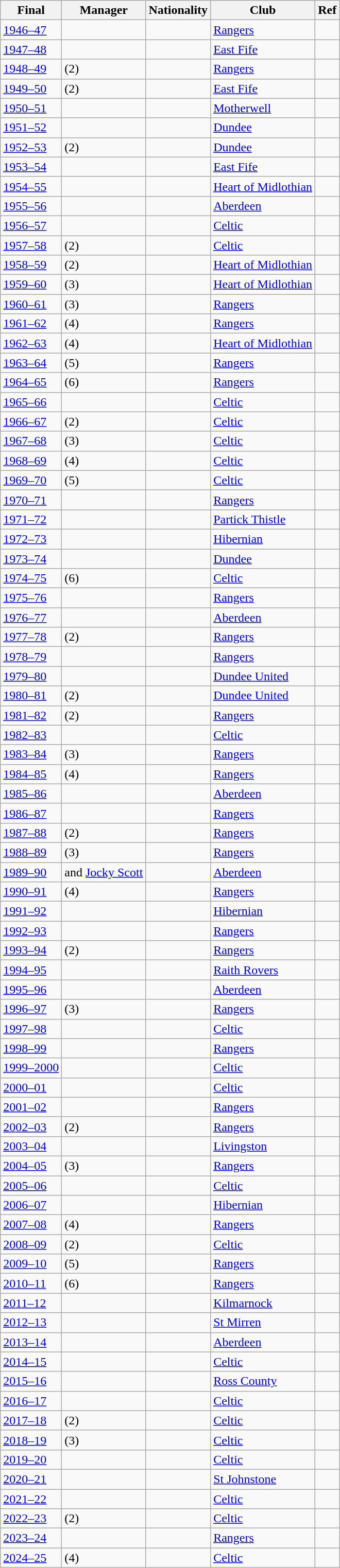<table class="sortable wikitable plainrowheaders">
<tr>
<th scope="col">Final</th>
<th scope="col">Manager</th>
<th scope="col">Nationality</th>
<th scope="col">Club</th>
<th scope="col" class="unsortable">Ref</th>
</tr>
<tr>
<td><a href='#'>1946–47</a></td>
<td></td>
<td></td>
<td><a href='#'>Rangers</a></td>
<td></td>
</tr>
<tr>
<td><a href='#'>1947–48</a></td>
<td></td>
<td></td>
<td><a href='#'>East Fife</a></td>
<td></td>
</tr>
<tr>
<td><a href='#'>1948–49</a></td>
<td> (2)</td>
<td></td>
<td><a href='#'>Rangers</a></td>
<td></td>
</tr>
<tr>
<td><a href='#'>1949–50</a></td>
<td> (2)</td>
<td></td>
<td><a href='#'>East Fife</a></td>
<td></td>
</tr>
<tr>
<td><a href='#'>1950–51</a></td>
<td></td>
<td></td>
<td><a href='#'>Motherwell</a></td>
<td></td>
</tr>
<tr>
<td><a href='#'>1951–52</a></td>
<td></td>
<td></td>
<td><a href='#'>Dundee</a></td>
<td></td>
</tr>
<tr>
<td><a href='#'>1952–53</a></td>
<td> (2)</td>
<td></td>
<td><a href='#'>Dundee</a></td>
<td></td>
</tr>
<tr>
<td><a href='#'>1953–54</a></td>
<td></td>
<td></td>
<td><a href='#'>East Fife</a></td>
<td></td>
</tr>
<tr>
<td><a href='#'>1954–55</a></td>
<td></td>
<td></td>
<td><a href='#'>Heart of Midlothian</a></td>
<td></td>
</tr>
<tr>
<td><a href='#'>1955–56</a></td>
<td></td>
<td></td>
<td><a href='#'>Aberdeen</a></td>
<td></td>
</tr>
<tr>
<td><a href='#'>1956–57</a></td>
<td></td>
<td></td>
<td><a href='#'>Celtic</a></td>
<td></td>
</tr>
<tr>
<td><a href='#'>1957–58</a></td>
<td> (2)</td>
<td></td>
<td><a href='#'>Celtic</a></td>
<td></td>
</tr>
<tr>
<td><a href='#'>1958–59</a></td>
<td> (2)</td>
<td></td>
<td><a href='#'>Heart of Midlothian</a></td>
<td></td>
</tr>
<tr>
<td><a href='#'>1959–60</a></td>
<td> (3)</td>
<td></td>
<td><a href='#'>Heart of Midlothian</a></td>
<td></td>
</tr>
<tr>
<td><a href='#'>1960–61</a></td>
<td> (3)</td>
<td></td>
<td><a href='#'>Rangers</a></td>
<td></td>
</tr>
<tr>
<td><a href='#'>1961–62</a></td>
<td> (4)</td>
<td></td>
<td><a href='#'>Rangers</a></td>
<td></td>
</tr>
<tr>
<td><a href='#'>1962–63</a></td>
<td> (4)</td>
<td></td>
<td><a href='#'>Heart of Midlothian</a></td>
<td></td>
</tr>
<tr>
<td><a href='#'>1963–64</a></td>
<td> (5)</td>
<td></td>
<td><a href='#'>Rangers</a></td>
<td></td>
</tr>
<tr>
<td><a href='#'>1964–65</a></td>
<td> (6)</td>
<td></td>
<td><a href='#'>Rangers</a></td>
<td></td>
</tr>
<tr>
<td><a href='#'>1965–66</a></td>
<td></td>
<td></td>
<td><a href='#'>Celtic</a></td>
<td></td>
</tr>
<tr>
<td><a href='#'>1966–67</a></td>
<td> (2)</td>
<td></td>
<td><a href='#'>Celtic</a></td>
<td></td>
</tr>
<tr>
<td><a href='#'>1967–68</a></td>
<td> (3)</td>
<td></td>
<td><a href='#'>Celtic</a></td>
<td></td>
</tr>
<tr>
<td><a href='#'>1968–69</a></td>
<td> (4)</td>
<td></td>
<td><a href='#'>Celtic</a></td>
<td></td>
</tr>
<tr>
<td><a href='#'>1969–70</a></td>
<td> (5)</td>
<td></td>
<td><a href='#'>Celtic</a></td>
<td></td>
</tr>
<tr>
<td><a href='#'>1970–71</a></td>
<td></td>
<td></td>
<td><a href='#'>Rangers</a></td>
<td></td>
</tr>
<tr>
<td><a href='#'>1971–72</a></td>
<td></td>
<td></td>
<td><a href='#'>Partick Thistle</a></td>
<td></td>
</tr>
<tr>
<td><a href='#'>1972–73</a></td>
<td></td>
<td></td>
<td><a href='#'>Hibernian</a></td>
<td></td>
</tr>
<tr>
<td><a href='#'>1973–74</a></td>
<td></td>
<td></td>
<td><a href='#'>Dundee</a></td>
<td></td>
</tr>
<tr>
<td><a href='#'>1974–75</a></td>
<td> (6)</td>
<td></td>
<td><a href='#'>Celtic</a></td>
<td></td>
</tr>
<tr>
<td><a href='#'>1975–76</a></td>
<td></td>
<td></td>
<td><a href='#'>Rangers</a></td>
<td></td>
</tr>
<tr>
<td><a href='#'>1976–77</a></td>
<td></td>
<td></td>
<td><a href='#'>Aberdeen</a></td>
<td></td>
</tr>
<tr>
<td><a href='#'>1977–78</a></td>
<td> (2)</td>
<td></td>
<td><a href='#'>Rangers</a></td>
<td></td>
</tr>
<tr>
<td><a href='#'>1978–79</a></td>
<td></td>
<td></td>
<td><a href='#'>Rangers</a></td>
<td></td>
</tr>
<tr>
<td><a href='#'>1979–80</a></td>
<td></td>
<td></td>
<td><a href='#'>Dundee United</a></td>
<td></td>
</tr>
<tr>
<td><a href='#'>1980–81</a></td>
<td> (2)</td>
<td></td>
<td><a href='#'>Dundee United</a></td>
<td></td>
</tr>
<tr>
<td><a href='#'>1981–82</a></td>
<td> (2)</td>
<td></td>
<td><a href='#'>Rangers</a></td>
<td></td>
</tr>
<tr>
<td><a href='#'>1982–83</a></td>
<td></td>
<td></td>
<td><a href='#'>Celtic</a></td>
<td></td>
</tr>
<tr>
<td><a href='#'>1983–84</a></td>
<td> (3)</td>
<td></td>
<td><a href='#'>Rangers</a></td>
<td></td>
</tr>
<tr>
<td><a href='#'>1984–85</a></td>
<td> (4)</td>
<td></td>
<td><a href='#'>Rangers</a></td>
<td></td>
</tr>
<tr>
<td><a href='#'>1985–86</a></td>
<td></td>
<td></td>
<td><a href='#'>Aberdeen</a></td>
<td></td>
</tr>
<tr>
<td><a href='#'>1986–87</a></td>
<td></td>
<td></td>
<td><a href='#'>Rangers</a></td>
<td></td>
</tr>
<tr>
<td><a href='#'>1987–88</a></td>
<td> (2)</td>
<td></td>
<td><a href='#'>Rangers</a></td>
<td></td>
</tr>
<tr>
<td><a href='#'>1988–89</a></td>
<td> (3)</td>
<td></td>
<td><a href='#'>Rangers</a></td>
<td></td>
</tr>
<tr>
<td><a href='#'>1989–90</a></td>
<td> and <a href='#'>Jocky Scott</a></td>
<td></td>
<td><a href='#'>Aberdeen</a></td>
<td></td>
</tr>
<tr>
<td><a href='#'>1990–91</a></td>
<td> (4)</td>
<td></td>
<td><a href='#'>Rangers</a></td>
<td></td>
</tr>
<tr>
<td><a href='#'>1991–92</a></td>
<td></td>
<td></td>
<td><a href='#'>Hibernian</a></td>
<td></td>
</tr>
<tr>
<td><a href='#'>1992–93</a></td>
<td></td>
<td></td>
<td><a href='#'>Rangers</a></td>
<td></td>
</tr>
<tr>
<td><a href='#'>1993–94</a></td>
<td> (2)</td>
<td></td>
<td><a href='#'>Rangers</a></td>
<td></td>
</tr>
<tr>
<td><a href='#'>1994–95</a></td>
<td></td>
<td></td>
<td><a href='#'>Raith Rovers</a></td>
<td></td>
</tr>
<tr>
<td><a href='#'>1995–96</a></td>
<td></td>
<td></td>
<td><a href='#'>Aberdeen</a></td>
<td></td>
</tr>
<tr>
<td><a href='#'>1996–97</a></td>
<td> (3)</td>
<td></td>
<td><a href='#'>Rangers</a></td>
<td></td>
</tr>
<tr>
<td><a href='#'>1997–98</a></td>
<td></td>
<td></td>
<td><a href='#'>Celtic</a></td>
<td></td>
</tr>
<tr>
<td><a href='#'>1998–99</a></td>
<td></td>
<td></td>
<td><a href='#'>Rangers</a></td>
<td></td>
</tr>
<tr>
<td><a href='#'>1999–2000</a></td>
<td></td>
<td></td>
<td><a href='#'>Celtic</a></td>
<td></td>
</tr>
<tr>
<td><a href='#'>2000–01</a></td>
<td></td>
<td></td>
<td><a href='#'>Celtic</a></td>
<td></td>
</tr>
<tr>
<td><a href='#'>2001–02</a></td>
<td></td>
<td></td>
<td><a href='#'>Rangers</a></td>
<td></td>
</tr>
<tr>
<td><a href='#'>2002–03</a></td>
<td> (2)</td>
<td></td>
<td><a href='#'>Rangers</a></td>
<td></td>
</tr>
<tr>
<td><a href='#'>2003–04</a></td>
<td></td>
<td></td>
<td><a href='#'>Livingston</a></td>
<td></td>
</tr>
<tr>
<td><a href='#'>2004–05</a></td>
<td> (3)</td>
<td></td>
<td><a href='#'>Rangers</a></td>
<td></td>
</tr>
<tr>
<td><a href='#'>2005–06</a></td>
<td></td>
<td></td>
<td><a href='#'>Celtic</a></td>
<td></td>
</tr>
<tr>
<td><a href='#'>2006–07</a></td>
<td></td>
<td></td>
<td><a href='#'>Hibernian</a></td>
<td></td>
</tr>
<tr>
<td><a href='#'>2007–08</a></td>
<td> (4)</td>
<td></td>
<td><a href='#'>Rangers</a></td>
<td></td>
</tr>
<tr>
<td><a href='#'>2008–09</a></td>
<td> (2)</td>
<td></td>
<td><a href='#'>Celtic</a></td>
<td></td>
</tr>
<tr>
<td><a href='#'>2009–10</a></td>
<td> (5)</td>
<td></td>
<td><a href='#'>Rangers</a></td>
<td></td>
</tr>
<tr>
<td><a href='#'>2010–11</a></td>
<td> (6)</td>
<td></td>
<td><a href='#'>Rangers</a></td>
<td></td>
</tr>
<tr>
<td><a href='#'>2011–12</a></td>
<td></td>
<td></td>
<td><a href='#'>Kilmarnock</a></td>
<td></td>
</tr>
<tr>
<td><a href='#'>2012–13</a></td>
<td></td>
<td></td>
<td><a href='#'>St Mirren</a></td>
<td></td>
</tr>
<tr>
<td><a href='#'>2013–14</a></td>
<td></td>
<td></td>
<td><a href='#'>Aberdeen</a></td>
<td></td>
</tr>
<tr>
<td><a href='#'>2014–15</a></td>
<td></td>
<td></td>
<td><a href='#'>Celtic</a></td>
<td></td>
</tr>
<tr>
<td><a href='#'>2015–16</a></td>
<td></td>
<td></td>
<td><a href='#'>Ross County</a></td>
<td></td>
</tr>
<tr>
<td><a href='#'>2016–17</a></td>
<td></td>
<td></td>
<td><a href='#'>Celtic</a></td>
<td></td>
</tr>
<tr>
<td><a href='#'>2017–18</a></td>
<td> (2)</td>
<td></td>
<td><a href='#'>Celtic</a></td>
<td></td>
</tr>
<tr>
<td><a href='#'>2018–19</a></td>
<td> (3)</td>
<td></td>
<td><a href='#'>Celtic</a></td>
<td></td>
</tr>
<tr>
<td><a href='#'>2019–20</a></td>
<td></td>
<td></td>
<td><a href='#'>Celtic</a></td>
<td></td>
</tr>
<tr>
<td><a href='#'>2020–21</a></td>
<td></td>
<td></td>
<td><a href='#'>St Johnstone</a></td>
<td></td>
</tr>
<tr>
<td><a href='#'>2021–22</a></td>
<td></td>
<td></td>
<td><a href='#'>Celtic</a></td>
<td></td>
</tr>
<tr>
<td><a href='#'>2022–23</a></td>
<td> (2)</td>
<td></td>
<td><a href='#'>Celtic</a></td>
<td></td>
</tr>
<tr>
<td><a href='#'>2023–24</a></td>
<td></td>
<td></td>
<td><a href='#'>Rangers</a></td>
<td></td>
</tr>
<tr>
<td><a href='#'>2024–25</a></td>
<td> (4)</td>
<td></td>
<td><a href='#'>Celtic</a></td>
<td></td>
</tr>
</table>
